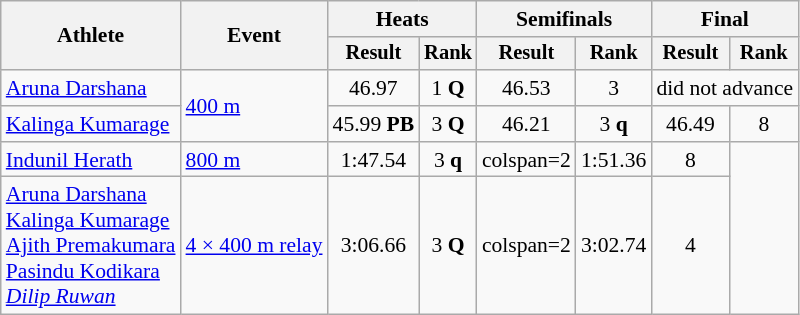<table class="wikitable" style="font-size:90%">
<tr>
<th rowspan=2>Athlete</th>
<th rowspan=2>Event</th>
<th colspan=2>Heats</th>
<th colspan=2>Semifinals</th>
<th colspan=2>Final</th>
</tr>
<tr style="font-size:95%">
<th>Result</th>
<th>Rank</th>
<th>Result</th>
<th>Rank</th>
<th>Result</th>
<th>Rank</th>
</tr>
<tr align=center>
<td align=left><a href='#'>Aruna Darshana</a></td>
<td align=left rowspan=2><a href='#'>400 m</a></td>
<td>46.97</td>
<td>1 <strong>Q</strong></td>
<td>46.53</td>
<td>3</td>
<td colspan=2>did not advance</td>
</tr>
<tr align=center>
<td align=left><a href='#'>Kalinga Kumarage</a></td>
<td>45.99 <strong>PB</strong></td>
<td>3 <strong>Q</strong></td>
<td>46.21</td>
<td>3 <strong>q</strong></td>
<td>46.49</td>
<td>8</td>
</tr>
<tr align=center>
<td align=left><a href='#'>Indunil Herath</a></td>
<td align=left><a href='#'>800 m</a></td>
<td>1:47.54</td>
<td>3 <strong>q</strong></td>
<td>colspan=2 </td>
<td>1:51.36</td>
<td>8</td>
</tr>
<tr align=center>
<td align=left><a href='#'>Aruna Darshana</a><br><a href='#'>Kalinga Kumarage</a><br><a href='#'>Ajith Premakumara</a><br><a href='#'>Pasindu Kodikara</a><br><em><a href='#'>Dilip Ruwan</a></em></td>
<td align=left><a href='#'>4 × 400 m relay</a></td>
<td>3:06.66</td>
<td>3 <strong>Q</strong></td>
<td>colspan=2 </td>
<td>3:02.74</td>
<td>4</td>
</tr>
</table>
